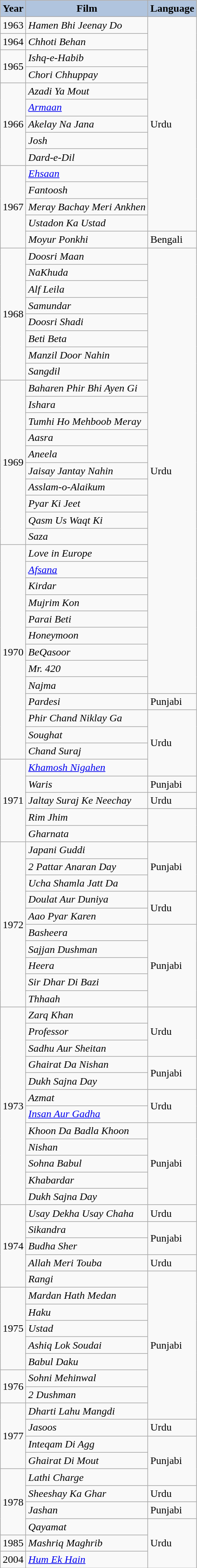<table class="wikitable sortable plainrowheaders">
<tr>
<th style="background:#B0C4DE;">Year</th>
<th style="background:#B0C4DE;">Film</th>
<th style="background:#B0C4DE;">Language</th>
</tr>
<tr>
<td>1963</td>
<td><em>Hamen Bhi Jeenay Do</em></td>
<td rowspan="13">Urdu</td>
</tr>
<tr>
<td>1964</td>
<td><em>Chhoti Behan</em></td>
</tr>
<tr>
<td rowspan="2">1965</td>
<td><em>Ishq-e-Habib</em></td>
</tr>
<tr>
<td><em>Chori Chhuppay</em></td>
</tr>
<tr>
<td rowspan="5">1966</td>
<td><em>Azadi Ya Mout</em></td>
</tr>
<tr>
<td><em><a href='#'>Armaan</a></em></td>
</tr>
<tr>
<td><em>Akelay Na Jana</em></td>
</tr>
<tr>
<td><em>Josh</em></td>
</tr>
<tr>
<td><em>Dard-e-Dil</em></td>
</tr>
<tr>
<td rowspan="5">1967</td>
<td><em><a href='#'>Ehsaan</a></em></td>
</tr>
<tr>
<td><em>Fantoosh</em></td>
</tr>
<tr>
<td><em>Meray Bachay Meri Ankhen</em></td>
</tr>
<tr>
<td><em>Ustadon Ka Ustad</em></td>
</tr>
<tr>
<td><em>Moyur Ponkhi</em></td>
<td>Bengali</td>
</tr>
<tr>
<td rowspan="8">1968</td>
<td><em>Doosri Maan</em></td>
<td rowspan="27">Urdu</td>
</tr>
<tr>
<td><em>NaKhuda</em></td>
</tr>
<tr>
<td><em>Alf Leila</em></td>
</tr>
<tr>
<td><em>Samundar</em></td>
</tr>
<tr>
<td><em>Doosri Shadi</em></td>
</tr>
<tr>
<td><em>Beti Beta</em></td>
</tr>
<tr>
<td><em>Manzil Door Nahin</em></td>
</tr>
<tr>
<td><em>Sangdil</em></td>
</tr>
<tr>
<td rowspan="10">1969</td>
<td><em>Baharen Phir Bhi Ayen Gi</em></td>
</tr>
<tr>
<td><em>Ishara</em></td>
</tr>
<tr>
<td><em>Tumhi Ho Mehboob Meray</em></td>
</tr>
<tr>
<td><em>Aasra</em></td>
</tr>
<tr>
<td><em>Aneela</em></td>
</tr>
<tr>
<td><em>Jaisay Jantay Nahin</em></td>
</tr>
<tr>
<td><em>Asslam-o-Alaikum</em></td>
</tr>
<tr>
<td><em>Pyar Ki Jeet</em></td>
</tr>
<tr>
<td><em>Qasm Us Waqt Ki</em></td>
</tr>
<tr>
<td><em>Saza</em></td>
</tr>
<tr>
<td rowspan="13">1970</td>
<td><em>Love in Europe</em></td>
</tr>
<tr>
<td><em><a href='#'>Afsana</a></em></td>
</tr>
<tr>
<td><em>Kirdar</em></td>
</tr>
<tr>
<td><em>Mujrim Kon</em></td>
</tr>
<tr>
<td><em>Parai Beti</em></td>
</tr>
<tr>
<td><em>Honeymoon</em></td>
</tr>
<tr>
<td><em>BeQasoor</em></td>
</tr>
<tr>
<td><em>Mr. 420</em></td>
</tr>
<tr>
<td><em>Najma</em></td>
</tr>
<tr>
<td><em>Pardesi</em></td>
<td>Punjabi</td>
</tr>
<tr>
<td><em>Phir Chand Niklay Ga</em></td>
<td rowspan="4">Urdu</td>
</tr>
<tr>
<td><em>Soughat</em></td>
</tr>
<tr>
<td><em>Chand Suraj</em></td>
</tr>
<tr>
<td rowspan="5">1971</td>
<td><em><a href='#'>Khamosh Nigahen</a></em></td>
</tr>
<tr>
<td><em>Waris</em></td>
<td>Punjabi</td>
</tr>
<tr>
<td><em>Jaltay Suraj Ke Neechay</em></td>
<td rowpan="3">Urdu</td>
</tr>
<tr>
<td><em>Rim Jhim</em></td>
</tr>
<tr>
<td><em>Gharnata</em></td>
</tr>
<tr>
<td rowspan="10">1972</td>
<td><em>Japani Guddi</em></td>
<td rowspan="3">Punjabi</td>
</tr>
<tr>
<td><em>2 Pattar Anaran Day</em></td>
</tr>
<tr>
<td><em>Ucha Shamla Jatt Da</em></td>
</tr>
<tr>
<td><em>Doulat Aur Duniya</em></td>
<td rowspan="2">Urdu</td>
</tr>
<tr>
<td><em>Aao Pyar Karen</em></td>
</tr>
<tr>
<td><em>Basheera</em></td>
<td rowspan="5">Punjabi</td>
</tr>
<tr>
<td><em>Sajjan Dushman</em></td>
</tr>
<tr>
<td><em>Heera</em></td>
</tr>
<tr>
<td><em>Sir Dhar Di Bazi</em></td>
</tr>
<tr>
<td><em>Thhaah</em></td>
</tr>
<tr>
<td rowspan="12">1973</td>
<td><em>Zarq Khan</em></td>
<td rowspan="3">Urdu</td>
</tr>
<tr>
<td><em>Professor</em></td>
</tr>
<tr>
<td><em>Sadhu Aur Sheitan</em></td>
</tr>
<tr>
<td><em>Ghairat Da Nishan</em></td>
<td rowspan="2">Punjabi</td>
</tr>
<tr>
<td><em>Dukh Sajna Day</em></td>
</tr>
<tr>
<td><em>Azmat</em></td>
<td rowspan="2">Urdu</td>
</tr>
<tr>
<td><em><a href='#'>Insan Aur Gadha</a></em></td>
</tr>
<tr>
<td><em>Khoon Da Badla Khoon</em></td>
<td rowspan="5">Punjabi</td>
</tr>
<tr>
<td><em>Nishan</em></td>
</tr>
<tr>
<td><em>Sohna Babul</em></td>
</tr>
<tr>
<td><em>Khabardar</em></td>
</tr>
<tr>
<td><em>Dukh Sajna Day</em></td>
</tr>
<tr>
<td rowspan="5">1974</td>
<td><em>Usay Dekha Usay Chaha</em></td>
<td>Urdu</td>
</tr>
<tr>
<td><em>Sikandra</em></td>
<td rowspan="2">Punjabi</td>
</tr>
<tr>
<td><em>Budha Sher</em></td>
</tr>
<tr>
<td><em> Allah Meri Touba</em></td>
<td>Urdu</td>
</tr>
<tr>
<td><em>Rangi</em></td>
<td rowspan="9">Punjabi</td>
</tr>
<tr>
<td rowspan="5">1975</td>
<td><em>Mardan Hath Medan</em></td>
</tr>
<tr>
<td><em>Haku</em></td>
</tr>
<tr>
<td><em>Ustad</em></td>
</tr>
<tr>
<td><em>Ashiq Lok Soudai</em></td>
</tr>
<tr>
<td><em>Babul Daku</em></td>
</tr>
<tr>
<td rowspan="2">1976</td>
<td><em>Sohni Mehinwal</em></td>
</tr>
<tr>
<td><em>2 Dushman</em></td>
</tr>
<tr>
<td rowspan="4">1977</td>
<td><em>Dharti Lahu Mangdi</em></td>
</tr>
<tr>
<td><em>Jasoos</em></td>
<td>Urdu</td>
</tr>
<tr>
<td><em>Inteqam Di Agg</em></td>
<td rowspan="3">Punjabi</td>
</tr>
<tr>
<td><em>Ghairat Di Mout</em></td>
</tr>
<tr>
<td rowspan="4">1978</td>
<td><em>Lathi Charge</em></td>
</tr>
<tr>
<td><em>Sheeshay Ka Ghar</em></td>
<td>Urdu</td>
</tr>
<tr>
<td><em>Jashan</em></td>
<td>Punjabi</td>
</tr>
<tr>
<td><em>Qayamat</em></td>
<td rowspan="3">Urdu</td>
</tr>
<tr>
<td>1985</td>
<td><em>Mashriq Maghrib</em></td>
</tr>
<tr>
<td>2004</td>
<td><em><a href='#'>Hum Ek Hain</a></em></td>
</tr>
</table>
